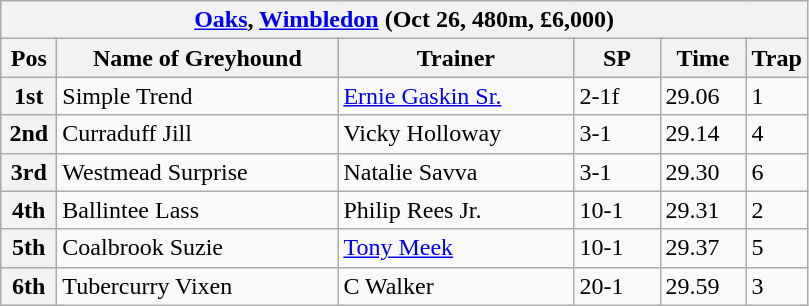<table class="wikitable">
<tr>
<th colspan="6"><a href='#'>Oaks</a>, <a href='#'>Wimbledon</a> (Oct 26, 480m, £6,000)</th>
</tr>
<tr>
<th width=30>Pos</th>
<th width=180>Name of Greyhound</th>
<th width=150>Trainer</th>
<th width=50>SP</th>
<th width=50>Time</th>
<th width=30>Trap</th>
</tr>
<tr>
<th>1st</th>
<td>Simple Trend</td>
<td><a href='#'>Ernie Gaskin Sr.</a></td>
<td>2-1f</td>
<td>29.06</td>
<td>1</td>
</tr>
<tr>
<th>2nd</th>
<td>Curraduff Jill</td>
<td>Vicky Holloway</td>
<td>3-1</td>
<td>29.14</td>
<td>4</td>
</tr>
<tr>
<th>3rd</th>
<td>Westmead Surprise</td>
<td Nick Savva>Natalie Savva</td>
<td>3-1</td>
<td>29.30</td>
<td>6</td>
</tr>
<tr>
<th>4th</th>
<td>Ballintee Lass</td>
<td>Philip Rees Jr.</td>
<td>10-1</td>
<td>29.31</td>
<td>2</td>
</tr>
<tr>
<th>5th</th>
<td>Coalbrook Suzie</td>
<td><a href='#'>Tony Meek</a></td>
<td>10-1</td>
<td>29.37</td>
<td>5</td>
</tr>
<tr>
<th>6th</th>
<td>Tubercurry Vixen</td>
<td>C Walker</td>
<td>20-1</td>
<td>29.59</td>
<td>3</td>
</tr>
</table>
